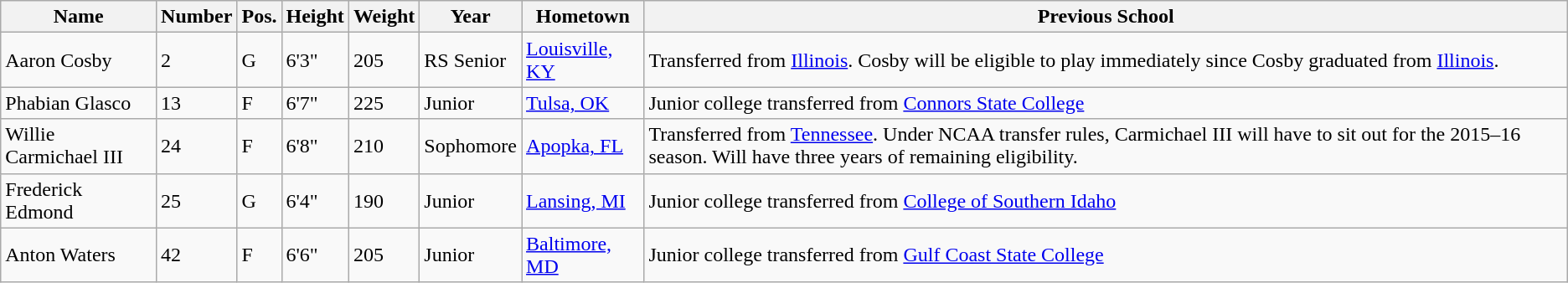<table class="wikitable sortable" border="1">
<tr>
<th>Name</th>
<th>Number</th>
<th>Pos.</th>
<th>Height</th>
<th>Weight</th>
<th>Year</th>
<th>Hometown</th>
<th class="unsortable">Previous School</th>
</tr>
<tr>
<td>Aaron Cosby</td>
<td>2</td>
<td>G</td>
<td>6'3"</td>
<td>205</td>
<td>RS Senior</td>
<td><a href='#'>Louisville, KY</a></td>
<td>Transferred from <a href='#'>Illinois</a>. Cosby will be eligible to play immediately since Cosby graduated from <a href='#'>Illinois</a>.</td>
</tr>
<tr>
<td>Phabian Glasco</td>
<td>13</td>
<td>F</td>
<td>6'7"</td>
<td>225</td>
<td>Junior</td>
<td><a href='#'>Tulsa, OK</a></td>
<td>Junior college transferred from <a href='#'>Connors State College</a></td>
</tr>
<tr>
<td>Willie Carmichael III</td>
<td>24</td>
<td>F</td>
<td>6'8"</td>
<td>210</td>
<td>Sophomore</td>
<td><a href='#'>Apopka, FL</a></td>
<td>Transferred from <a href='#'>Tennessee</a>. Under NCAA transfer rules, Carmichael III will have to sit out for the 2015–16 season. Will have three years of remaining eligibility.</td>
</tr>
<tr>
<td>Frederick Edmond</td>
<td>25</td>
<td>G</td>
<td>6'4"</td>
<td>190</td>
<td>Junior</td>
<td><a href='#'>Lansing, MI</a></td>
<td>Junior college transferred from <a href='#'>College of Southern Idaho</a></td>
</tr>
<tr>
<td>Anton Waters</td>
<td>42</td>
<td>F</td>
<td>6'6"</td>
<td>205</td>
<td>Junior</td>
<td><a href='#'>Baltimore, MD</a></td>
<td>Junior college transferred from <a href='#'>Gulf Coast State College</a></td>
</tr>
</table>
